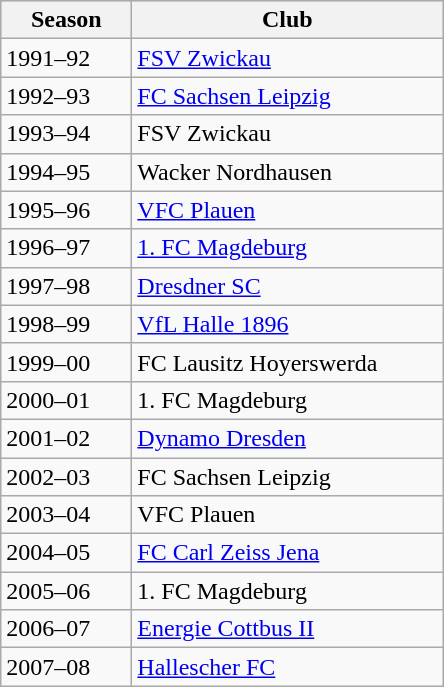<table class="wikitable">
<tr align="center" bgcolor="#dfdfdf">
<th width="80">Season</th>
<th width="200">Club</th>
</tr>
<tr>
<td>1991–92</td>
<td><a href='#'>FSV Zwickau</a></td>
</tr>
<tr>
<td>1992–93</td>
<td><a href='#'>FC Sachsen Leipzig</a></td>
</tr>
<tr>
<td>1993–94</td>
<td>FSV Zwickau</td>
</tr>
<tr>
<td>1994–95</td>
<td>Wacker Nordhausen</td>
</tr>
<tr>
<td>1995–96</td>
<td><a href='#'>VFC Plauen</a></td>
</tr>
<tr>
<td>1996–97</td>
<td><a href='#'>1. FC Magdeburg</a></td>
</tr>
<tr>
<td>1997–98</td>
<td><a href='#'>Dresdner SC</a></td>
</tr>
<tr>
<td>1998–99</td>
<td><a href='#'>VfL Halle 1896</a></td>
</tr>
<tr>
<td>1999–00</td>
<td>FC Lausitz Hoyerswerda</td>
</tr>
<tr>
<td>2000–01</td>
<td>1. FC Magdeburg</td>
</tr>
<tr>
<td>2001–02</td>
<td><a href='#'>Dynamo Dresden</a></td>
</tr>
<tr>
<td>2002–03</td>
<td>FC Sachsen Leipzig</td>
</tr>
<tr>
<td>2003–04</td>
<td>VFC Plauen</td>
</tr>
<tr>
<td>2004–05</td>
<td><a href='#'>FC Carl Zeiss Jena</a></td>
</tr>
<tr>
<td>2005–06</td>
<td>1. FC Magdeburg</td>
</tr>
<tr>
<td>2006–07</td>
<td><a href='#'>Energie Cottbus II</a></td>
</tr>
<tr>
<td>2007–08</td>
<td><a href='#'>Hallescher FC</a></td>
</tr>
</table>
